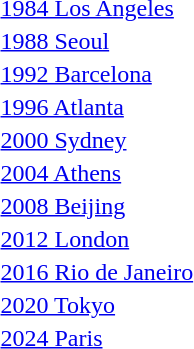<table>
<tr valign="top">
<td><a href='#'>1984 Los Angeles</a><br></td>
<td></td>
<td></td>
<td><br> </td>
</tr>
<tr valign="top">
<td><a href='#'>1988 Seoul</a><br></td>
<td></td>
<td></td>
<td> <br></td>
</tr>
<tr valign="top">
<td><a href='#'>1992 Barcelona</a><br></td>
<td></td>
<td></td>
<td><br></td>
</tr>
<tr valign="top">
<td><a href='#'>1996 Atlanta</a><br></td>
<td></td>
<td></td>
<td><br> </td>
</tr>
<tr valign="top">
<td><a href='#'>2000 Sydney</a><br></td>
<td></td>
<td></td>
<td><br> </td>
</tr>
<tr valign="top">
<td><a href='#'>2004 Athens</a><br></td>
<td></td>
<td></td>
<td><br></td>
</tr>
<tr valign="top">
<td><a href='#'>2008 Beijing</a><br></td>
<td></td>
<td></td>
<td><br> </td>
</tr>
<tr valign="top">
<td><a href='#'>2012 London</a><br></td>
<td></td>
<td></td>
<td><br> </td>
</tr>
<tr valign="top">
<td><a href='#'>2016 Rio de Janeiro</a><br></td>
<td></td>
<td></td>
<td><br></td>
</tr>
<tr valign="top">
<td><a href='#'>2020 Tokyo</a><br></td>
<td></td>
<td></td>
<td><br></td>
</tr>
<tr valign="top">
<td><a href='#'>2024 Paris</a><br></td>
<td></td>
<td></td>
<td><br></td>
</tr>
</table>
